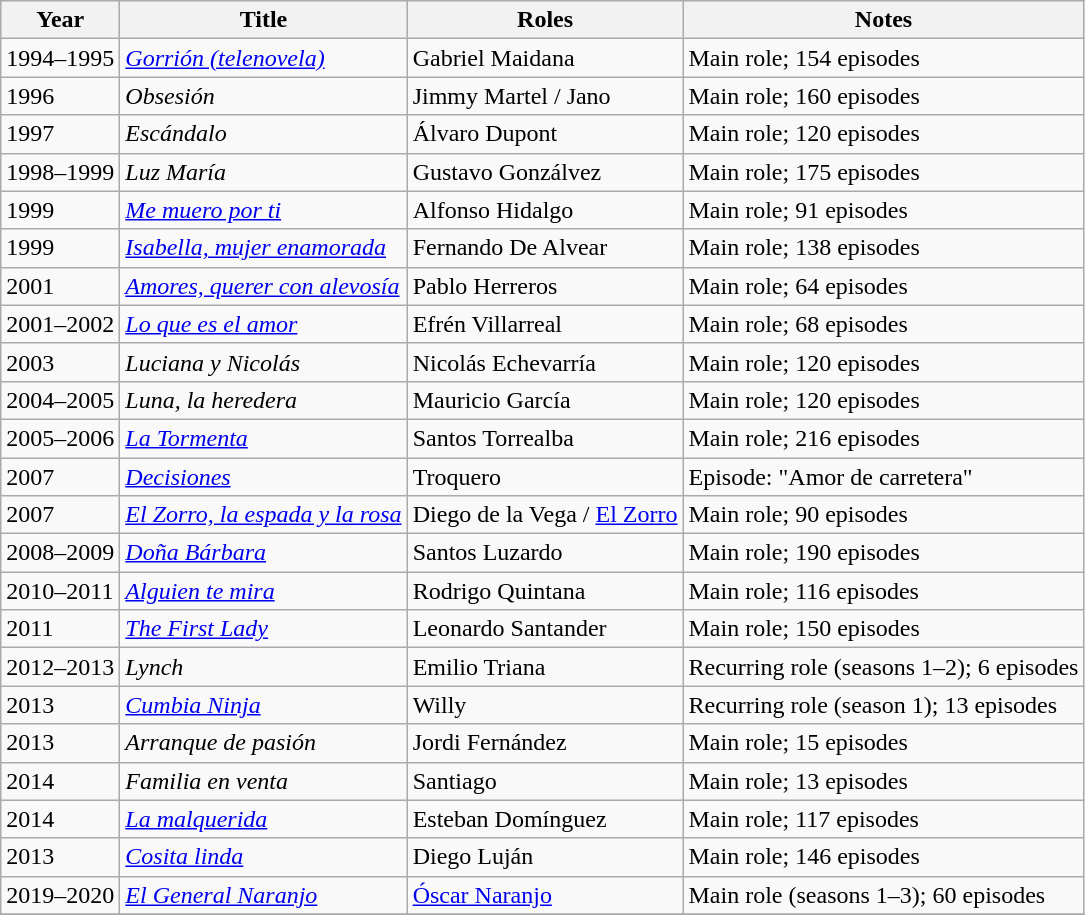<table class="wikitable sortable">
<tr>
<th>Year</th>
<th>Title</th>
<th>Roles</th>
<th>Notes</th>
</tr>
<tr>
<td>1994–1995</td>
<td><em><a href='#'>Gorrión (telenovela)</a></em></td>
<td>Gabriel Maidana</td>
<td>Main role; 154 episodes</td>
</tr>
<tr>
<td>1996</td>
<td><em>Obsesión</em></td>
<td>Jimmy Martel / Jano</td>
<td>Main role; 160 episodes</td>
</tr>
<tr>
<td>1997</td>
<td><em>Escándalo</em></td>
<td>Álvaro Dupont</td>
<td>Main role; 120 episodes</td>
</tr>
<tr>
<td>1998–1999</td>
<td><em>Luz María</em></td>
<td>Gustavo Gonzálvez</td>
<td>Main role; 175 episodes</td>
</tr>
<tr>
<td>1999</td>
<td><em><a href='#'>Me muero por ti</a></em></td>
<td>Alfonso Hidalgo</td>
<td>Main role; 91 episodes</td>
</tr>
<tr>
<td>1999</td>
<td><em><a href='#'>Isabella, mujer enamorada</a></em></td>
<td>Fernando De Alvear</td>
<td>Main role; 138 episodes</td>
</tr>
<tr>
<td>2001</td>
<td><em><a href='#'>Amores, querer con alevosía</a></em></td>
<td>Pablo Herreros</td>
<td>Main role; 64 episodes</td>
</tr>
<tr>
<td>2001–2002</td>
<td><em><a href='#'>Lo que es el amor</a></em></td>
<td>Efrén Villarreal</td>
<td>Main role; 68 episodes</td>
</tr>
<tr>
<td>2003</td>
<td><em>Luciana y Nicolás</em></td>
<td>Nicolás Echevarría</td>
<td>Main role; 120 episodes</td>
</tr>
<tr>
<td>2004–2005</td>
<td><em>Luna, la heredera</em></td>
<td>Mauricio García</td>
<td>Main role; 120 episodes</td>
</tr>
<tr>
<td>2005–2006</td>
<td><em><a href='#'>La Tormenta</a></em></td>
<td>Santos Torrealba</td>
<td>Main role; 216 episodes</td>
</tr>
<tr>
<td>2007</td>
<td><em><a href='#'>Decisiones</a></em></td>
<td>Troquero</td>
<td>Episode: "Amor de carretera"</td>
</tr>
<tr>
<td>2007</td>
<td><em><a href='#'>El Zorro, la espada y la rosa</a></em></td>
<td>Diego de la Vega / <a href='#'>El Zorro</a></td>
<td>Main role; 90 episodes</td>
</tr>
<tr>
<td>2008–2009</td>
<td><em><a href='#'>Doña Bárbara</a></em></td>
<td>Santos Luzardo</td>
<td>Main role; 190 episodes</td>
</tr>
<tr>
<td>2010–2011</td>
<td><em><a href='#'>Alguien te mira</a></em></td>
<td>Rodrigo Quintana</td>
<td>Main role; 116 episodes</td>
</tr>
<tr>
<td>2011</td>
<td><em><a href='#'>The First Lady</a></em></td>
<td>Leonardo Santander</td>
<td>Main role; 150 episodes</td>
</tr>
<tr>
<td>2012–2013</td>
<td><em>Lynch</em></td>
<td>Emilio Triana</td>
<td>Recurring role (seasons 1–2); 6 episodes</td>
</tr>
<tr>
<td>2013</td>
<td><em><a href='#'>Cumbia Ninja</a></em></td>
<td>Willy</td>
<td>Recurring role (season 1); 13 episodes</td>
</tr>
<tr>
<td>2013</td>
<td><em>Arranque de pasión</em></td>
<td>Jordi Fernández</td>
<td>Main role; 15 episodes</td>
</tr>
<tr>
<td>2014</td>
<td><em>Familia en venta</em></td>
<td>Santiago</td>
<td>Main role; 13 episodes</td>
</tr>
<tr>
<td>2014</td>
<td><em><a href='#'>La malquerida</a></em></td>
<td>Esteban Domínguez</td>
<td>Main role; 117 episodes</td>
</tr>
<tr>
<td>2013</td>
<td><em><a href='#'>Cosita linda</a></em></td>
<td>Diego Luján</td>
<td>Main role; 146 episodes</td>
</tr>
<tr>
<td>2019–2020</td>
<td><em><a href='#'>El General Naranjo</a></em></td>
<td><a href='#'>Óscar Naranjo</a></td>
<td>Main role (seasons 1–3); 60 episodes</td>
</tr>
<tr>
</tr>
</table>
